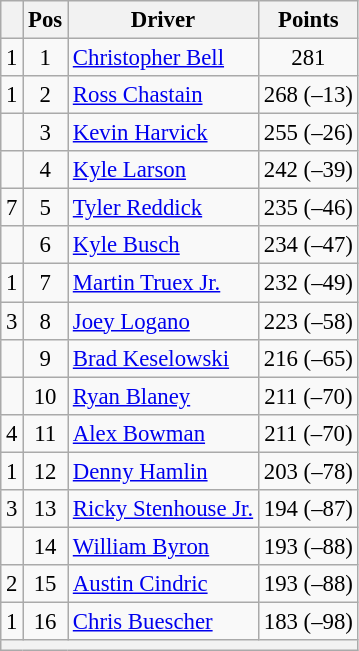<table class="wikitable" style="font-size: 95%;">
<tr>
<th></th>
<th>Pos</th>
<th>Driver</th>
<th>Points</th>
</tr>
<tr>
<td align="left"> 1</td>
<td style="text-align:center;">1</td>
<td><a href='#'>Christopher Bell</a></td>
<td style="text-align:center;">281</td>
</tr>
<tr>
<td align="left"> 1</td>
<td style="text-align:center;">2</td>
<td><a href='#'>Ross Chastain</a></td>
<td style="text-align:center;">268 (–13)</td>
</tr>
<tr>
<td align="left"></td>
<td style="text-align:center;">3</td>
<td><a href='#'>Kevin Harvick</a></td>
<td style="text-align:center;">255 (–26)</td>
</tr>
<tr>
<td align="left"></td>
<td style="text-align:center;">4</td>
<td><a href='#'>Kyle Larson</a></td>
<td style="text-align:center;">242 (–39)</td>
</tr>
<tr>
<td align="left"> 7</td>
<td style="text-align:center;">5</td>
<td><a href='#'>Tyler Reddick</a></td>
<td style="text-align:center;">235 (–46)</td>
</tr>
<tr>
<td align="left"></td>
<td style="text-align:center;">6</td>
<td><a href='#'>Kyle Busch</a></td>
<td style="text-align:center;">234 (–47)</td>
</tr>
<tr>
<td align="left"> 1</td>
<td style="text-align:center;">7</td>
<td><a href='#'>Martin Truex Jr.</a></td>
<td style="text-align:center;">232 (–49)</td>
</tr>
<tr>
<td align="left"> 3</td>
<td style="text-align:center;">8</td>
<td><a href='#'>Joey Logano</a></td>
<td style="text-align:center;">223 (–58)</td>
</tr>
<tr>
<td align="left"></td>
<td style="text-align:center;">9</td>
<td><a href='#'>Brad Keselowski</a></td>
<td style="text-align:center;">216 (–65)</td>
</tr>
<tr>
<td align="left"></td>
<td style="text-align:center;">10</td>
<td><a href='#'>Ryan Blaney</a></td>
<td style="text-align:center;">211 (–70)</td>
</tr>
<tr>
<td align="left"> 4</td>
<td style="text-align:center;">11</td>
<td><a href='#'>Alex Bowman</a></td>
<td style="text-align:center;">211 (–70)</td>
</tr>
<tr>
<td align="left"> 1</td>
<td style="text-align:center;">12</td>
<td><a href='#'>Denny Hamlin</a></td>
<td style="text-align:center;">203 (–78)</td>
</tr>
<tr>
<td align="left"> 3</td>
<td style="text-align:center;">13</td>
<td><a href='#'>Ricky Stenhouse Jr.</a></td>
<td style="text-align:center;">194 (–87)</td>
</tr>
<tr>
<td align="left"></td>
<td style="text-align:center;">14</td>
<td><a href='#'>William Byron</a></td>
<td style="text-align:center;">193 (–88)</td>
</tr>
<tr>
<td align="left"> 2</td>
<td style="text-align:center;">15</td>
<td><a href='#'>Austin Cindric</a></td>
<td style="text-align:center;">193 (–88)</td>
</tr>
<tr>
<td align="left"> 1</td>
<td style="text-align:center;">16</td>
<td><a href='#'>Chris Buescher</a></td>
<td style="text-align:center;">183 (–98)</td>
</tr>
<tr class="sortbottom">
<th colspan="9"></th>
</tr>
</table>
